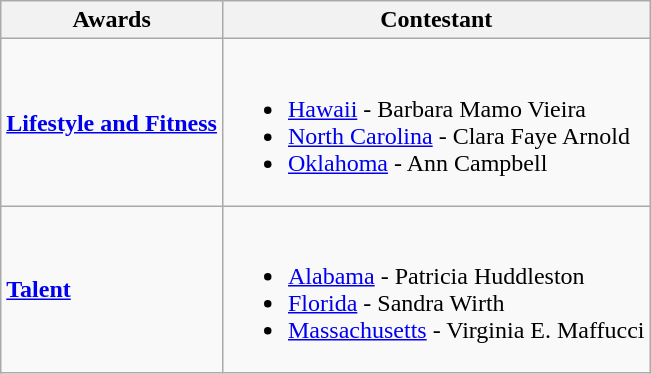<table class="wikitable">
<tr>
<th>Awards</th>
<th>Contestant</th>
</tr>
<tr>
<td><strong><a href='#'>Lifestyle and Fitness</a></strong></td>
<td><br><ul><li> <a href='#'>Hawaii</a> - Barbara Mamo Vieira</li><li> <a href='#'>North Carolina</a> - Clara Faye Arnold</li><li> <a href='#'>Oklahoma</a> - Ann Campbell</li></ul></td>
</tr>
<tr>
<td><strong><a href='#'>Talent</a></strong></td>
<td><br><ul><li> <a href='#'>Alabama</a> - Patricia Huddleston</li><li> <a href='#'>Florida</a> - Sandra Wirth</li><li> <a href='#'>Massachusetts</a> - Virginia E. Maffucci</li></ul></td>
</tr>
</table>
